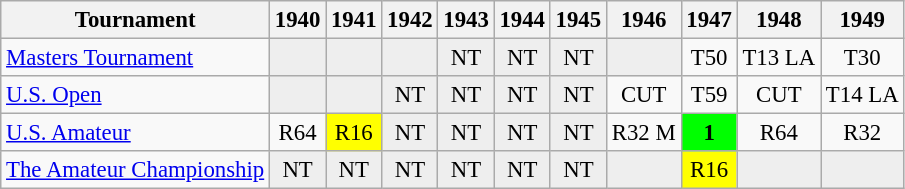<table class="wikitable" style="font-size:95%;text-align:center;">
<tr>
<th>Tournament</th>
<th>1940</th>
<th>1941</th>
<th>1942</th>
<th>1943</th>
<th>1944</th>
<th>1945</th>
<th>1946</th>
<th>1947</th>
<th>1948</th>
<th>1949</th>
</tr>
<tr>
<td align=left><a href='#'>Masters Tournament</a></td>
<td style="background:#eeeeee;"></td>
<td style="background:#eeeeee;"></td>
<td style="background:#eeeeee;"></td>
<td style="background:#eeeeee;">NT</td>
<td style="background:#eeeeee;">NT</td>
<td style="background:#eeeeee;">NT</td>
<td style="background:#eeeeee;"></td>
<td>T50</td>
<td>T13 <span>LA</span></td>
<td>T30</td>
</tr>
<tr>
<td align=left><a href='#'>U.S. Open</a></td>
<td style="background:#eeeeee;"></td>
<td style="background:#eeeeee;"></td>
<td style="background:#eeeeee;">NT</td>
<td style="background:#eeeeee;">NT</td>
<td style="background:#eeeeee;">NT</td>
<td style="background:#eeeeee;">NT</td>
<td>CUT</td>
<td>T59</td>
<td>CUT</td>
<td>T14 <span>LA</span></td>
</tr>
<tr>
<td align=left><a href='#'>U.S. Amateur</a></td>
<td>R64</td>
<td style="background:yellow;">R16</td>
<td style="background:#eeeeee;">NT</td>
<td style="background:#eeeeee;">NT</td>
<td style="background:#eeeeee;">NT</td>
<td style="background:#eeeeee;">NT</td>
<td>R32 <span>M</span></td>
<td style="background:#00ff00;"><strong>1</strong></td>
<td>R64</td>
<td>R32</td>
</tr>
<tr>
<td align=left><a href='#'>The Amateur Championship</a></td>
<td style="background:#eeeeee;">NT</td>
<td style="background:#eeeeee;">NT</td>
<td style="background:#eeeeee;">NT</td>
<td style="background:#eeeeee;">NT</td>
<td style="background:#eeeeee;">NT</td>
<td style="background:#eeeeee;">NT</td>
<td style="background:#eeeeee;"></td>
<td style="background:yellow;">R16</td>
<td style="background:#eeeeee;"></td>
<td style="background:#eeeeee;"></td>
</tr>
</table>
